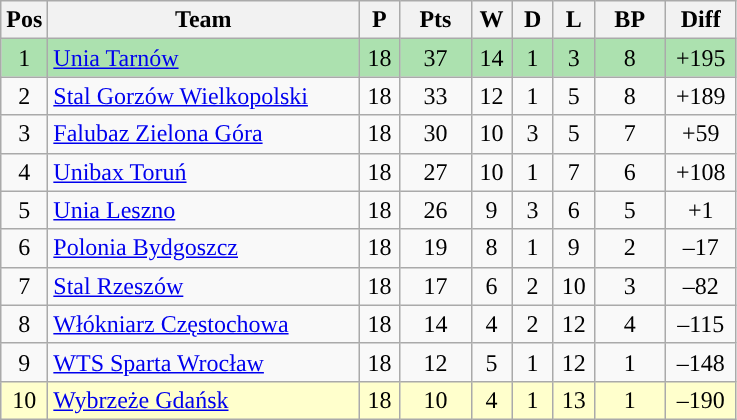<table class="wikitable" style="font-size: 100%">
<tr>
<th width=20>Pos</th>
<th width=200>Team</th>
<th width=20>P</th>
<th width=40>Pts</th>
<th width=20>W</th>
<th width=20>D</th>
<th width=20>L</th>
<th width=40>BP</th>
<th width=40>Diff</th>
</tr>
<tr align=center style="background:#ACE1AF;">
<td>1</td>
<td align="left"><a href='#'>Unia Tarnów</a></td>
<td>18</td>
<td>37</td>
<td>14</td>
<td>1</td>
<td>3</td>
<td>8</td>
<td>+195</td>
</tr>
<tr align=center>
<td>2</td>
<td align="left"><a href='#'>Stal Gorzów Wielkopolski</a></td>
<td>18</td>
<td>33</td>
<td>12</td>
<td>1</td>
<td>5</td>
<td>8</td>
<td>+189</td>
</tr>
<tr align=center>
<td>3</td>
<td align="left"><a href='#'>Falubaz Zielona Góra</a></td>
<td>18</td>
<td>30</td>
<td>10</td>
<td>3</td>
<td>5</td>
<td>7</td>
<td>+59</td>
</tr>
<tr align=center>
<td>4</td>
<td align="left"><a href='#'>Unibax Toruń</a></td>
<td>18</td>
<td>27</td>
<td>10</td>
<td>1</td>
<td>7</td>
<td>6</td>
<td>+108</td>
</tr>
<tr align=center>
<td>5</td>
<td align="left"><a href='#'>Unia Leszno</a></td>
<td>18</td>
<td>26</td>
<td>9</td>
<td>3</td>
<td>6</td>
<td>5</td>
<td>+1</td>
</tr>
<tr align=center>
<td>6</td>
<td align="left"><a href='#'>Polonia Bydgoszcz</a></td>
<td>18</td>
<td>19</td>
<td>8</td>
<td>1</td>
<td>9</td>
<td>2</td>
<td>–17</td>
</tr>
<tr align=center>
<td>7</td>
<td align="left"><a href='#'>Stal Rzeszów</a></td>
<td>18</td>
<td>17</td>
<td>6</td>
<td>2</td>
<td>10</td>
<td>3</td>
<td>–82</td>
</tr>
<tr align=center>
<td>8</td>
<td align="left"><a href='#'>Włókniarz Częstochowa</a></td>
<td>18</td>
<td>14</td>
<td>4</td>
<td>2</td>
<td>12</td>
<td>4</td>
<td>–115</td>
</tr>
<tr align=center>
<td>9</td>
<td align="left"><a href='#'>WTS Sparta Wrocław</a></td>
<td>18</td>
<td>12</td>
<td>5</td>
<td>1</td>
<td>12</td>
<td>1</td>
<td>–148</td>
</tr>
<tr align=center style="background: #ffffcc;">
<td>10</td>
<td align="left"><a href='#'>Wybrzeże Gdańsk</a></td>
<td>18</td>
<td>10</td>
<td>4</td>
<td>1</td>
<td>13</td>
<td>1</td>
<td>–190</td>
</tr>
</table>
